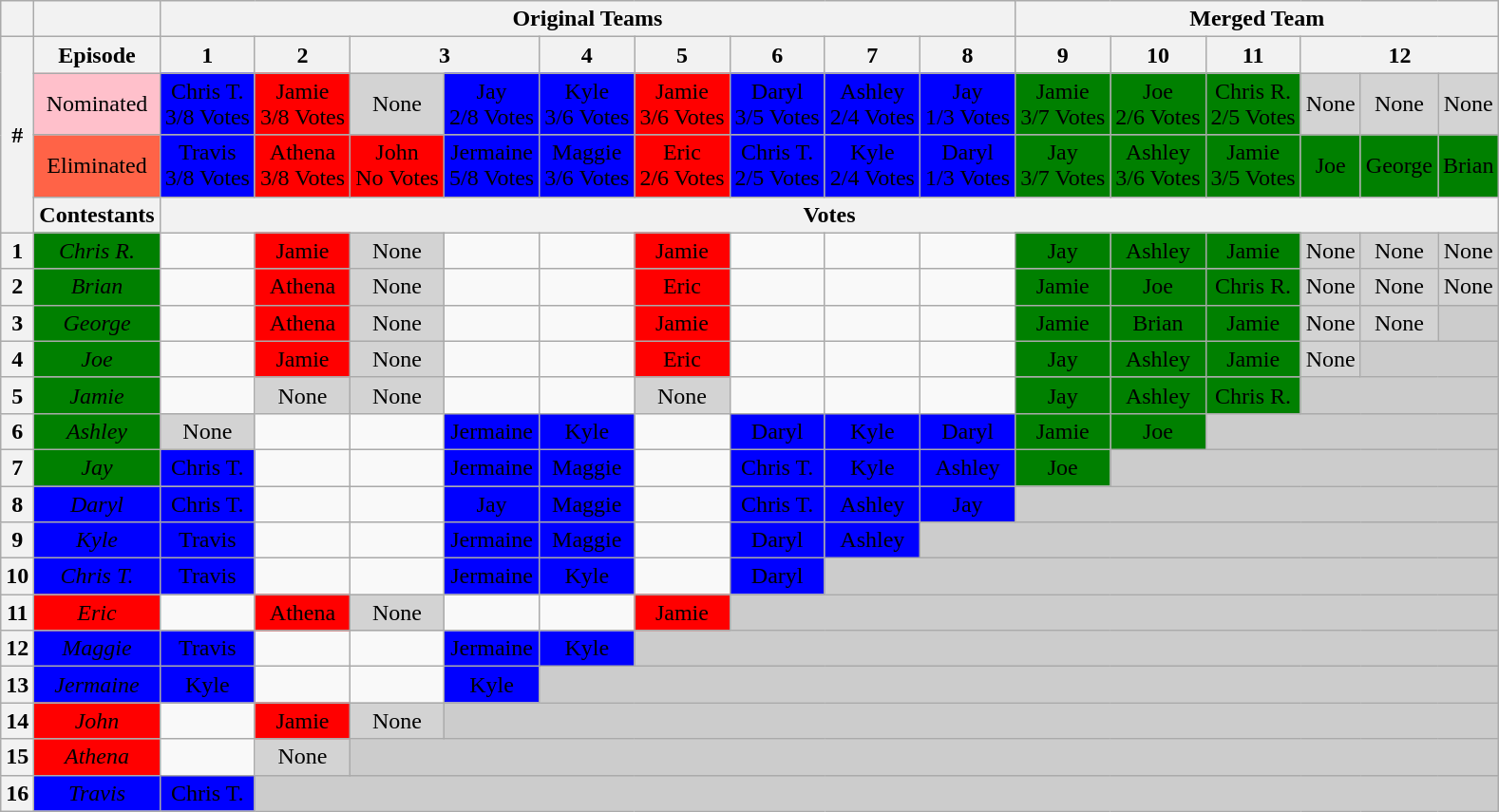<table class="wikitable" style="text-align:center">
<tr>
<th></th>
<th></th>
<th colspan="9">Original Teams</th>
<th colspan="6">Merged Team</th>
</tr>
<tr>
<th rowspan="4">#</th>
<th>Episode</th>
<th>1</th>
<th>2</th>
<th colspan="2">3</th>
<th>4</th>
<th>5</th>
<th>6</th>
<th>7</th>
<th>8</th>
<th>9</th>
<th>10</th>
<th>11</th>
<th colspan="3">12</th>
</tr>
<tr>
<td style="background:pink;">Nominated</td>
<td style="background:blue;"><span>Chris T.<br>3/8 Votes</span></td>
<td style="background:red;"><span>Jamie<br>3/8 Votes</span></td>
<td style="background:lightgrey;"><span>None</span></td>
<td style="background:blue;"><span>Jay<br>2/8 Votes</span></td>
<td style="background:blue;"><span>Kyle<br>3/6 Votes</span></td>
<td style="background:red;"><span>Jamie<br>3/6 Votes</span></td>
<td style="background:blue;"><span>Daryl<br>3/5 Votes</span></td>
<td style="background:blue;"><span>Ashley<br>2/4 Votes</span></td>
<td style="background:blue;"><span>Jay<br>1/3 Votes</span></td>
<td style="background:green;"><span>Jamie<br>3/7 Votes</span></td>
<td style="background:green;"><span>Joe<br>2/6 Votes</span></td>
<td style="background:green;"><span>Chris R.<br>2/5 Votes</span></td>
<td style="background:lightgrey;"><span>None</span></td>
<td style="background:lightgrey;"><span>None</span></td>
<td style="background:lightgrey;"><span>None</span></td>
</tr>
<tr>
<td style="background:tomato;">Eliminated</td>
<td style="background:blue;"><span>Travis<br>3/8 Votes</span></td>
<td style="background:red;"><span>Athena<br>3/8 Votes</span></td>
<td style="background:red;"><span>John<br>No Votes</span></td>
<td style="background:blue;"><span>Jermaine<br>5/8 Votes</span></td>
<td style="background:blue;"><span>Maggie<br>3/6 Votes</span></td>
<td style="background:red;"><span>Eric<br>2/6 Votes</span></td>
<td style="background:blue;"><span>Chris T.<br>2/5 Votes</span></td>
<td style="background:blue;"><span>Kyle<br>2/4 Votes</span></td>
<td style="background:blue;"><span>Daryl<br>1/3 Votes</span></td>
<td style="background:green;"><span>Jay<br>3/7 Votes</span></td>
<td style="background:green;"><span>Ashley<br>3/6 Votes</span></td>
<td style="background:green;"><span>Jamie<br>3/5 Votes</span></td>
<td style="background:green;"><span>Joe</span></td>
<td style="background:green;"><span>George</span></td>
<td style="background:green;"><span>Brian</span></td>
</tr>
<tr>
<th>Contestants</th>
<th colspan=15>Votes</th>
</tr>
<tr>
<th>1</th>
<td style="background:green;"><span><em>Chris R.</em></span></td>
<td></td>
<td style="background:red;"><span>Jamie</span></td>
<td style="background:lightgrey;"><span>None</span></td>
<td></td>
<td></td>
<td style="background:red;"><span>Jamie</span></td>
<td></td>
<td></td>
<td></td>
<td style="background:green;"><span>Jay</span></td>
<td style="background:green;"><span>Ashley</span></td>
<td style="background:green;"><span>Jamie</span></td>
<td style="background:lightgrey;"><span>None</span></td>
<td style="background:lightgrey;"><span>None</span></td>
<td style="background:lightgrey;"><span>None</span></td>
</tr>
<tr>
<th>2</th>
<td style="background:green;"><span><em>Brian</em></span></td>
<td></td>
<td style="background:red;"><span>Athena</span></td>
<td style="background:lightgrey;"><span>None</span></td>
<td></td>
<td></td>
<td style="background:red;"><span>Eric</span></td>
<td></td>
<td></td>
<td></td>
<td style="background:green;"><span>Jamie</span></td>
<td style="background:green;"><span>Joe</span></td>
<td style="background:green;"><span>Chris R.</span></td>
<td style="background:lightgrey;"><span>None</span></td>
<td style="background:lightgrey;"><span>None</span></td>
<td style="background:lightgrey;"><span>None</span></td>
</tr>
<tr>
<th>3</th>
<td style="background:green;"><span><em>George</em></span></td>
<td></td>
<td style="background:red;"><span>Athena</span></td>
<td style="background:lightgrey;"><span>None</span></td>
<td></td>
<td></td>
<td style="background:red;"><span>Jamie</span></td>
<td></td>
<td></td>
<td></td>
<td style="background:green;"><span>Jamie</span></td>
<td style="background:green;"><span>Brian</span></td>
<td style="background:green;"><span>Jamie</span></td>
<td style="background:lightgrey;"><span>None</span></td>
<td style="background:lightgrey;"><span>None</span></td>
<td style="background:#ccc;"></td>
</tr>
<tr>
<th>4</th>
<td style="background:green;"><span><em>Joe</em></span></td>
<td></td>
<td style="background:red;"><span>Jamie</span></td>
<td style="background:lightgrey;"><span>None</span></td>
<td></td>
<td></td>
<td style="background:red;"><span>Eric</span></td>
<td></td>
<td></td>
<td></td>
<td style="background:green;"><span>Jay</span></td>
<td style="background:green;"><span>Ashley</span></td>
<td style="background:green;"><span>Jamie</span></td>
<td style="background:lightgrey;"><span>None</span></td>
<td style="background:#ccc;" colspan="2"></td>
</tr>
<tr>
<th>5</th>
<td style="background:green;"><span><em>Jamie</em></span></td>
<td></td>
<td style="background:lightgrey;"><span>None</span></td>
<td style="background:lightgrey;"><span>None</span></td>
<td></td>
<td></td>
<td style="background:lightgrey;"><span>None</span></td>
<td></td>
<td></td>
<td></td>
<td style="background:green;"><span>Jay</span></td>
<td style="background:green;"><span>Ashley</span></td>
<td style="background:green;"><span>Chris R.</span></td>
<td style="background:#ccc;" colspan="3"></td>
</tr>
<tr>
<th>6</th>
<td style="background:green;"><span><em>Ashley</em></span></td>
<td style="background:lightgrey;"><span>None</span></td>
<td></td>
<td></td>
<td style="background:blue;"><span>Jermaine</span></td>
<td style="background:blue;"><span>Kyle</span></td>
<td></td>
<td style="background:blue;"><span>Daryl</span></td>
<td style="background:blue;"><span>Kyle</span></td>
<td style="background:blue;"><span>Daryl</span></td>
<td style="background:green;"><span>Jamie</span></td>
<td style="background:green;"><span>Joe</span></td>
<td style="background:#ccc;" colspan="4"></td>
</tr>
<tr>
<th>7</th>
<td style="background:green;"><span><em>Jay</em></span></td>
<td style="background:blue;"><span>Chris T.</span></td>
<td></td>
<td></td>
<td style="background:blue;"><span>Jermaine</span></td>
<td style="background:blue;"><span>Maggie</span></td>
<td></td>
<td style="background:blue;"><span>Chris T.</span></td>
<td style="background:blue;"><span>Kyle</span></td>
<td style="background:blue;"><span>Ashley</span></td>
<td style="background:green;"><span>Joe</span></td>
<td style="background:#ccc;" colspan="5"></td>
</tr>
<tr>
<th>8</th>
<td style="background:blue;"><span><em>Daryl</em></span></td>
<td style="background:blue;"><span>Chris T.</span></td>
<td></td>
<td></td>
<td style="background:blue;"><span>Jay</span></td>
<td style="background:blue;"><span>Maggie</span></td>
<td></td>
<td style="background:blue;"><span>Chris T.</span></td>
<td style="background:blue;"><span>Ashley</span></td>
<td style="background:blue;"><span>Jay</span></td>
<td style="background:#ccc;" colspan="6"></td>
</tr>
<tr>
<th>9</th>
<td style="background:blue;"><span><em>Kyle</em></span></td>
<td style="background:blue;"><span>Travis</span></td>
<td></td>
<td></td>
<td style="background:blue;"><span>Jermaine</span></td>
<td style="background:blue;"><span>Maggie</span></td>
<td></td>
<td style="background:blue;"><span>Daryl</span></td>
<td style="background:blue;"><span>Ashley</span></td>
<td style="background:#ccc;" colspan="7"></td>
</tr>
<tr>
<th>10</th>
<td style="background:blue;"><span><em>Chris T.</em></span></td>
<td style="background:blue;"><span>Travis</span></td>
<td></td>
<td></td>
<td style="background:blue;"><span>Jermaine</span></td>
<td style="background:blue;"><span>Kyle</span></td>
<td></td>
<td style="background:blue;"><span>Daryl</span></td>
<td style="background:#ccc;" colspan="8"></td>
</tr>
<tr>
<th>11</th>
<td style="background:red;"><span><em>Eric</em></span></td>
<td></td>
<td style="background:red;"><span>Athena</span></td>
<td style="background:lightgrey;"><span>None</span></td>
<td></td>
<td></td>
<td style="background:red;"><span>Jamie</span></td>
<td style="background:#ccc;" colspan="9"></td>
</tr>
<tr>
<th>12</th>
<td style="background:blue;"><span><em>Maggie</em></span></td>
<td style="background:blue;"><span>Travis</span></td>
<td></td>
<td></td>
<td style="background:blue;"><span>Jermaine</span></td>
<td style="background:blue;"><span>Kyle</span></td>
<td style="background:#ccc;" colspan="10"></td>
</tr>
<tr>
<th>13</th>
<td style="background:blue;"><span><em>Jermaine</em></span></td>
<td style="background:blue;"><span>Kyle</span></td>
<td></td>
<td></td>
<td style="background:blue;"><span>Kyle</span></td>
<td style="background:#ccc;" colspan="11"></td>
</tr>
<tr>
<th>14</th>
<td style="background:red;"><span><em>John</em></span></td>
<td></td>
<td style="background:red;"><span>Jamie</span></td>
<td style="background:lightgrey;"><span>None</span></td>
<td style="background:#ccc;" colspan="12"></td>
</tr>
<tr>
<th>15</th>
<td style="background:red;"><span><em>Athena</em></span></td>
<td></td>
<td style="background:lightgrey;"><span>None</span></td>
<td style="background:#ccc;" colspan="13"></td>
</tr>
<tr>
<th>16</th>
<td style="background:blue;"><span><em>Travis</em></span></td>
<td style="background:blue;"><span>Chris T.</span></td>
<td style="background:#ccc;" colspan="14"></td>
</tr>
</table>
